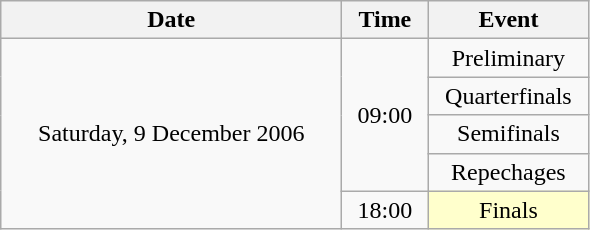<table class = "wikitable" style="text-align:center;">
<tr>
<th width=220>Date</th>
<th width=50>Time</th>
<th width=100>Event</th>
</tr>
<tr>
<td rowspan=5>Saturday, 9 December 2006</td>
<td rowspan=4>09:00</td>
<td>Preliminary</td>
</tr>
<tr>
<td>Quarterfinals</td>
</tr>
<tr>
<td>Semifinals</td>
</tr>
<tr>
<td>Repechages</td>
</tr>
<tr>
<td>18:00</td>
<td bgcolor=ffffcc>Finals</td>
</tr>
</table>
